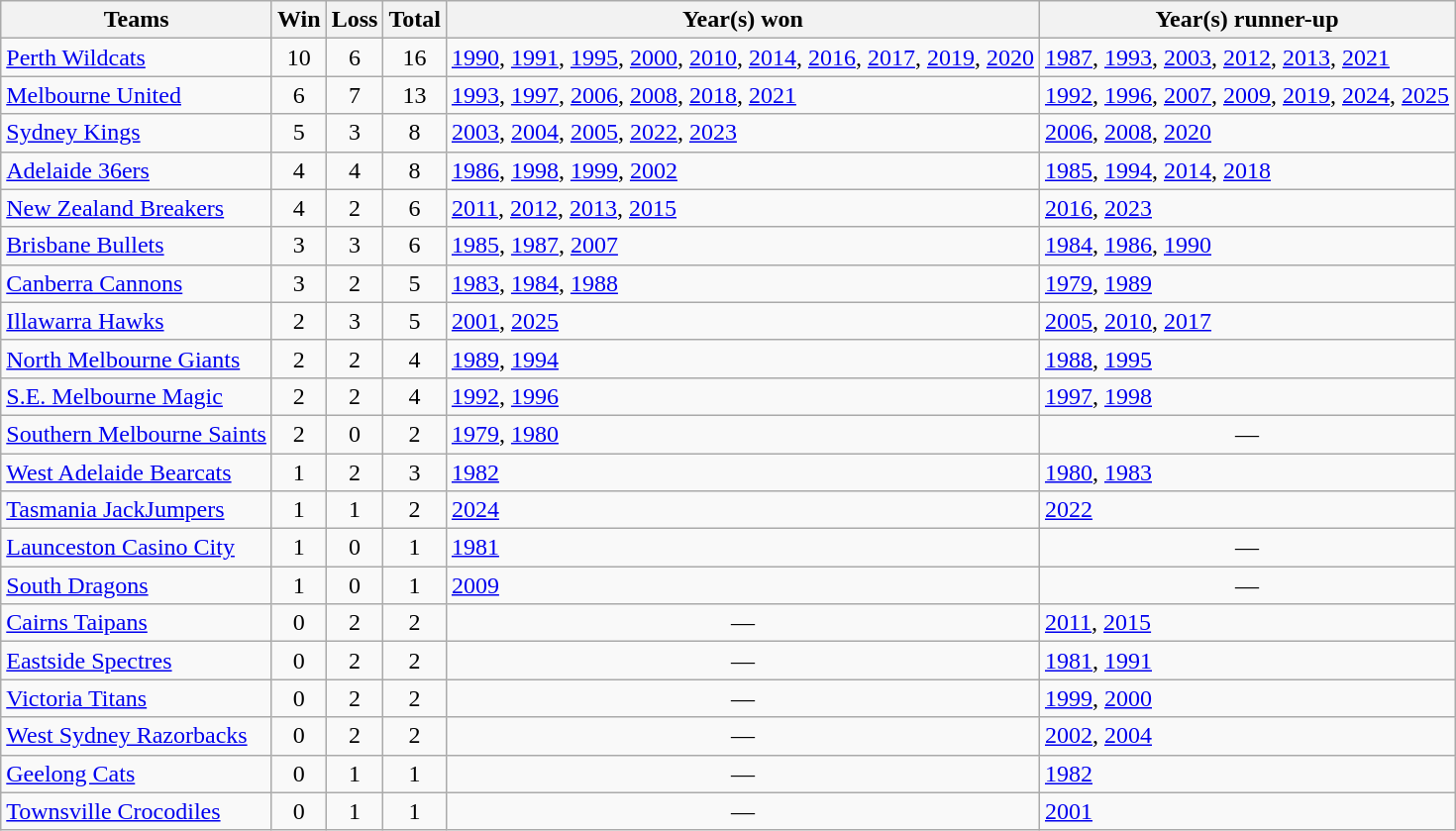<table class="wikitable sortable" style="text-align:center;">
<tr>
<th scope="col">Teams</th>
<th scope="col">Win</th>
<th scope="col">Loss</th>
<th scope="col">Total</th>
<th scope="col">Year(s) won</th>
<th scope="col">Year(s) runner-up</th>
</tr>
<tr>
<td scope="row" style="text-align:left"><a href='#'>Perth Wildcats</a></td>
<td>10</td>
<td>6</td>
<td>16</td>
<td style="text-align:left"><a href='#'>1990</a>, <a href='#'>1991</a>, <a href='#'>1995</a>, <a href='#'>2000</a>, <a href='#'>2010</a>, <a href='#'>2014</a>, <a href='#'>2016</a>, <a href='#'>2017</a>, <a href='#'>2019</a>, <a href='#'>2020</a></td>
<td style="text-align:left"><a href='#'>1987</a>, <a href='#'>1993</a>, <a href='#'>2003</a>, <a href='#'>2012</a>, <a href='#'>2013</a>, <a href='#'>2021</a></td>
</tr>
<tr>
<td scope="row" style="text-align:left"><a href='#'>Melbourne United</a></td>
<td>6</td>
<td>7</td>
<td>13</td>
<td style="text-align:left"><a href='#'>1993</a>, <a href='#'>1997</a>, <a href='#'>2006</a>, <a href='#'>2008</a>, <a href='#'>2018</a>, <a href='#'>2021</a></td>
<td style="text-align:left"><a href='#'>1992</a>, <a href='#'>1996</a>, <a href='#'>2007</a>, <a href='#'>2009</a>, <a href='#'>2019</a>, <a href='#'>2024</a>, <a href='#'>2025</a></td>
</tr>
<tr>
<td scope="row" style="text-align:left"><a href='#'>Sydney Kings</a></td>
<td>5</td>
<td>3</td>
<td>8</td>
<td style="text-align:left"><a href='#'>2003</a>, <a href='#'>2004</a>, <a href='#'>2005</a>, <a href='#'>2022</a>, <a href='#'>2023</a></td>
<td style="text-align:left"><a href='#'>2006</a>, <a href='#'>2008</a>, <a href='#'>2020</a></td>
</tr>
<tr>
<td scope="row" style="text-align:left"><a href='#'>Adelaide 36ers</a></td>
<td>4</td>
<td>4</td>
<td>8</td>
<td style="text-align:left"><a href='#'>1986</a>, <a href='#'>1998</a>, <a href='#'>1999</a>, <a href='#'>2002</a></td>
<td style="text-align:left"><a href='#'>1985</a>, <a href='#'>1994</a>, <a href='#'>2014</a>, <a href='#'>2018</a></td>
</tr>
<tr>
<td scope="row" style="text-align:left"><a href='#'>New Zealand Breakers</a></td>
<td>4</td>
<td>2</td>
<td>6</td>
<td style="text-align:left"><a href='#'>2011</a>, <a href='#'>2012</a>, <a href='#'>2013</a>, <a href='#'>2015</a></td>
<td style="text-align:left"><a href='#'>2016</a>, <a href='#'>2023</a></td>
</tr>
<tr>
<td scope="row" style="text-align:left"><a href='#'>Brisbane Bullets</a></td>
<td>3</td>
<td>3</td>
<td>6</td>
<td style="text-align:left"><a href='#'>1985</a>, <a href='#'>1987</a>, <a href='#'>2007</a></td>
<td style="text-align:left"><a href='#'>1984</a>, <a href='#'>1986</a>, <a href='#'>1990</a></td>
</tr>
<tr>
<td scope="row" style="text-align:left"><a href='#'>Canberra Cannons</a> </td>
<td>3</td>
<td>2</td>
<td>5</td>
<td style="text-align:left"><a href='#'>1983</a>, <a href='#'>1984</a>, <a href='#'>1988</a></td>
<td style="text-align:left"><a href='#'>1979</a>, <a href='#'>1989</a></td>
</tr>
<tr>
<td scope="row" style="text-align:left"><a href='#'>Illawarra Hawks</a></td>
<td>2</td>
<td>3</td>
<td>5</td>
<td style="text-align:left"><a href='#'>2001</a>, <a href='#'>2025</a></td>
<td style="text-align:left"><a href='#'>2005</a>, <a href='#'>2010</a>, <a href='#'>2017</a></td>
</tr>
<tr>
<td scope="row" style="text-align:left"><a href='#'>North Melbourne Giants</a> </td>
<td>2</td>
<td>2</td>
<td>4</td>
<td style="text-align:left"><a href='#'>1989</a>, <a href='#'>1994</a></td>
<td style="text-align:left"><a href='#'>1988</a>, <a href='#'>1995</a></td>
</tr>
<tr>
<td scope="row" style="text-align:left"><a href='#'>S.E. Melbourne Magic</a> </td>
<td>2</td>
<td>2</td>
<td>4</td>
<td style="text-align:left"><a href='#'>1992</a>, <a href='#'>1996</a></td>
<td style="text-align:left"><a href='#'>1997</a>, <a href='#'>1998</a></td>
</tr>
<tr>
<td scope="row" style="text-align:left"><a href='#'>Southern Melbourne Saints</a> </td>
<td>2</td>
<td>0</td>
<td>2</td>
<td style="text-align:left"><a href='#'>1979</a>, <a href='#'>1980</a></td>
<td>—</td>
</tr>
<tr>
<td scope="row" style="text-align:left"><a href='#'>West Adelaide Bearcats</a> </td>
<td>1</td>
<td>2</td>
<td>3</td>
<td style="text-align:left"><a href='#'>1982</a></td>
<td style="text-align:left"><a href='#'>1980</a>, <a href='#'>1983</a></td>
</tr>
<tr>
<td scope="row" style="text-align:left"><a href='#'>Tasmania JackJumpers</a></td>
<td>1</td>
<td>1</td>
<td>2</td>
<td style="text-align:left"><a href='#'>2024</a></td>
<td style="text-align:left"><a href='#'>2022</a></td>
</tr>
<tr>
<td scope="row" style="text-align:left"><a href='#'>Launceston Casino City</a> </td>
<td>1</td>
<td>0</td>
<td>1</td>
<td style="text-align:left"><a href='#'>1981</a></td>
<td>—</td>
</tr>
<tr>
<td scope="row" style="text-align:left"><a href='#'>South Dragons</a> </td>
<td>1</td>
<td>0</td>
<td>1</td>
<td style="text-align:left"><a href='#'>2009</a></td>
<td>—</td>
</tr>
<tr>
<td scope="row" style="text-align:left"><a href='#'>Cairns Taipans</a></td>
<td>0</td>
<td>2</td>
<td>2</td>
<td>—</td>
<td style="text-align:left"><a href='#'>2011</a>, <a href='#'>2015</a></td>
</tr>
<tr>
<td scope="row" style="text-align:left"><a href='#'>Eastside Spectres</a> </td>
<td>0</td>
<td>2</td>
<td>2</td>
<td>—</td>
<td style="text-align:left"><a href='#'>1981</a>, <a href='#'>1991</a></td>
</tr>
<tr>
<td scope="row" style="text-align:left"><a href='#'>Victoria Titans</a> </td>
<td>0</td>
<td>2</td>
<td>2</td>
<td>—</td>
<td style="text-align:left"><a href='#'>1999</a>, <a href='#'>2000</a></td>
</tr>
<tr>
<td scope="row" style="text-align:left"><a href='#'>West Sydney Razorbacks</a> </td>
<td>0</td>
<td>2</td>
<td>2</td>
<td>—</td>
<td style="text-align:left"><a href='#'>2002</a>, <a href='#'>2004</a></td>
</tr>
<tr>
<td scope="row" style="text-align:left"><a href='#'>Geelong Cats</a> </td>
<td>0</td>
<td>1</td>
<td>1</td>
<td>—</td>
<td style="text-align:left"><a href='#'>1982</a></td>
</tr>
<tr>
<td scope="row" style="text-align:left"><a href='#'>Townsville Crocodiles</a> </td>
<td>0</td>
<td>1</td>
<td>1</td>
<td>—</td>
<td style="text-align:left"><a href='#'>2001</a></td>
</tr>
</table>
